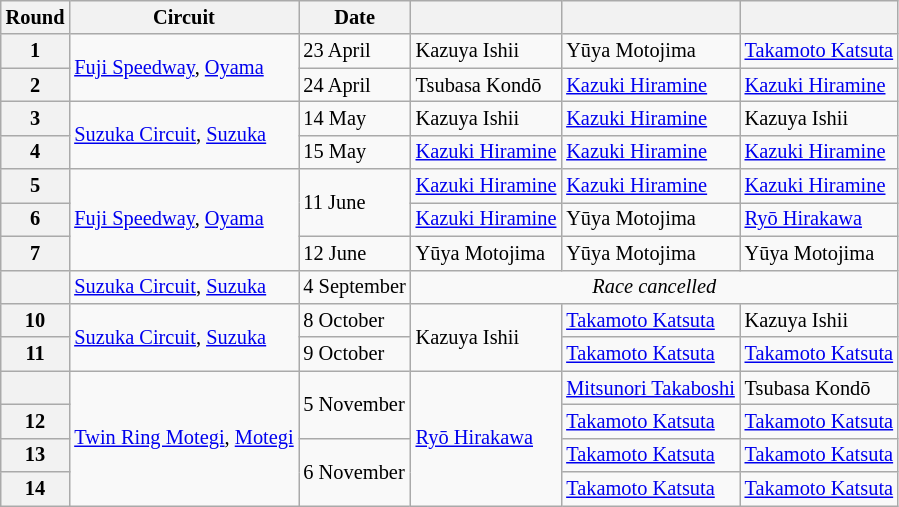<table class="wikitable" style="font-size: 85%">
<tr>
<th>Round</th>
<th>Circuit</th>
<th>Date</th>
<th></th>
<th></th>
<th></th>
</tr>
<tr>
<th>1</th>
<td rowspan=2><a href='#'>Fuji Speedway</a>, <a href='#'>Oyama</a></td>
<td>23 April</td>
<td> Kazuya Ishii</td>
<td> Yūya Motojima</td>
<td> <a href='#'>Takamoto Katsuta</a></td>
</tr>
<tr>
<th>2</th>
<td>24 April</td>
<td> Tsubasa Kondō</td>
<td> <a href='#'>Kazuki Hiramine</a></td>
<td> <a href='#'>Kazuki Hiramine</a></td>
</tr>
<tr>
<th>3</th>
<td rowspan=2><a href='#'>Suzuka Circuit</a>, <a href='#'>Suzuka</a></td>
<td>14 May</td>
<td> Kazuya Ishii</td>
<td> <a href='#'>Kazuki Hiramine</a></td>
<td> Kazuya Ishii</td>
</tr>
<tr>
<th>4</th>
<td>15 May</td>
<td> <a href='#'>Kazuki Hiramine</a></td>
<td> <a href='#'>Kazuki Hiramine</a></td>
<td> <a href='#'>Kazuki Hiramine</a></td>
</tr>
<tr>
<th>5</th>
<td rowspan="3"><a href='#'>Fuji Speedway</a>, <a href='#'>Oyama</a></td>
<td rowspan="2">11 June</td>
<td> <a href='#'>Kazuki Hiramine</a></td>
<td> <a href='#'>Kazuki Hiramine</a></td>
<td> <a href='#'>Kazuki Hiramine</a></td>
</tr>
<tr>
<th>6</th>
<td> <a href='#'>Kazuki Hiramine</a></td>
<td> Yūya Motojima</td>
<td> <a href='#'>Ryō Hirakawa</a></td>
</tr>
<tr>
<th>7</th>
<td>12 June</td>
<td> Yūya Motojima</td>
<td> Yūya Motojima</td>
<td> Yūya Motojima</td>
</tr>
<tr>
<th></th>
<td><a href='#'>Suzuka Circuit</a>, <a href='#'>Suzuka</a></td>
<td>4 September</td>
<td colspan="3" align="center"><em>Race cancelled</em></td>
</tr>
<tr>
<th>10</th>
<td rowspan="2"><a href='#'>Suzuka Circuit</a>, <a href='#'>Suzuka</a></td>
<td>8 October</td>
<td rowspan="2"> Kazuya Ishii</td>
<td> <a href='#'>Takamoto Katsuta</a></td>
<td> Kazuya Ishii</td>
</tr>
<tr>
<th>11</th>
<td>9 October</td>
<td> <a href='#'>Takamoto Katsuta</a></td>
<td> <a href='#'>Takamoto Katsuta</a></td>
</tr>
<tr>
<th></th>
<td rowspan="4"><a href='#'>Twin Ring Motegi</a>, <a href='#'>Motegi</a></td>
<td rowspan="2">5 November</td>
<td rowspan="4"> <a href='#'>Ryō Hirakawa</a></td>
<td> <a href='#'>Mitsunori Takaboshi</a></td>
<td> Tsubasa Kondō</td>
</tr>
<tr>
<th>12</th>
<td> <a href='#'>Takamoto Katsuta</a></td>
<td> <a href='#'>Takamoto Katsuta</a></td>
</tr>
<tr>
<th>13</th>
<td rowspan="2">6 November</td>
<td> <a href='#'>Takamoto Katsuta</a></td>
<td> <a href='#'>Takamoto Katsuta</a></td>
</tr>
<tr>
<th>14</th>
<td> <a href='#'>Takamoto Katsuta</a></td>
<td> <a href='#'>Takamoto Katsuta</a></td>
</tr>
</table>
